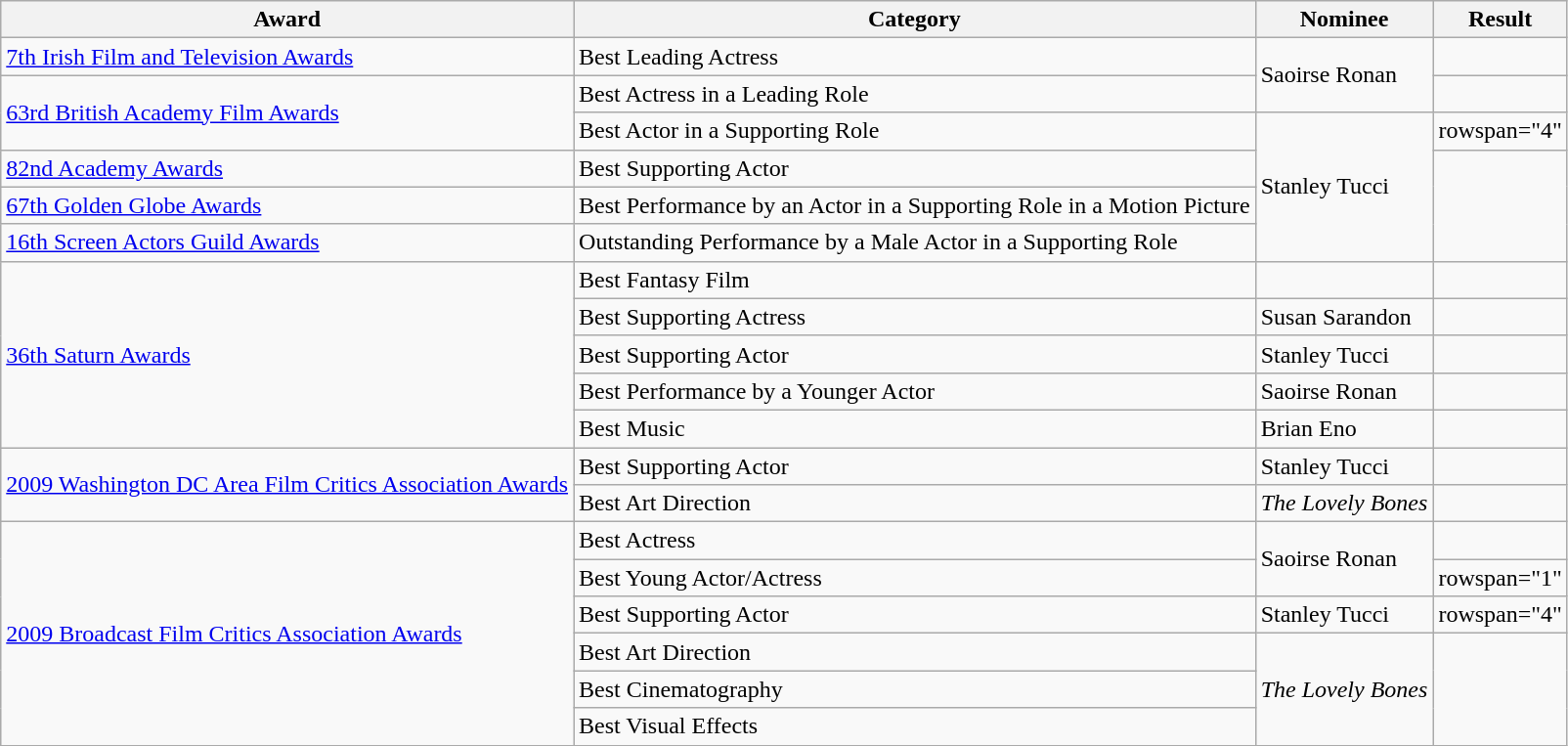<table class="wikitable">
<tr>
<th>Award</th>
<th>Category</th>
<th>Nominee</th>
<th>Result</th>
</tr>
<tr>
<td><a href='#'>7th Irish Film and Television Awards</a></td>
<td>Best Leading Actress</td>
<td rowspan="2">Saoirse Ronan</td>
<td></td>
</tr>
<tr>
<td rowspan="2"><a href='#'>63rd British Academy Film Awards</a></td>
<td>Best Actress in a Leading Role</td>
<td></td>
</tr>
<tr>
<td>Best Actor in a Supporting Role</td>
<td rowspan="4">Stanley Tucci</td>
<td>rowspan="4" </td>
</tr>
<tr>
<td><a href='#'>82nd Academy Awards</a></td>
<td>Best Supporting Actor</td>
</tr>
<tr>
<td><a href='#'>67th Golden Globe Awards</a></td>
<td>Best Performance by an Actor in a Supporting Role in a Motion Picture</td>
</tr>
<tr>
<td><a href='#'>16th Screen Actors Guild Awards</a></td>
<td>Outstanding Performance by a Male Actor in a Supporting Role</td>
</tr>
<tr>
<td rowspan="5"><a href='#'>36th Saturn Awards</a></td>
<td>Best Fantasy Film</td>
<td></td>
<td></td>
</tr>
<tr>
<td>Best Supporting Actress</td>
<td>Susan Sarandon</td>
<td></td>
</tr>
<tr>
<td>Best Supporting Actor</td>
<td>Stanley Tucci</td>
<td></td>
</tr>
<tr>
<td>Best Performance by a Younger Actor</td>
<td>Saoirse Ronan</td>
<td></td>
</tr>
<tr>
<td>Best Music</td>
<td>Brian Eno</td>
<td></td>
</tr>
<tr>
<td rowspan="2"><a href='#'>2009 Washington DC Area Film Critics Association Awards</a></td>
<td>Best Supporting Actor</td>
<td>Stanley Tucci</td>
<td></td>
</tr>
<tr>
<td>Best Art Direction</td>
<td><em>The Lovely Bones</em></td>
<td></td>
</tr>
<tr>
<td rowspan="6"><a href='#'>2009 Broadcast Film Critics Association Awards</a></td>
<td rowpsan="2">Best Actress</td>
<td rowspan="2">Saoirse Ronan</td>
<td></td>
</tr>
<tr>
<td>Best Young Actor/Actress</td>
<td>rowspan="1" </td>
</tr>
<tr>
<td>Best Supporting Actor</td>
<td>Stanley Tucci</td>
<td>rowspan="4" </td>
</tr>
<tr>
<td>Best Art Direction</td>
<td rowspan="3"><em>The Lovely Bones</em></td>
</tr>
<tr>
<td>Best Cinematography</td>
</tr>
<tr>
<td>Best Visual Effects</td>
</tr>
</table>
